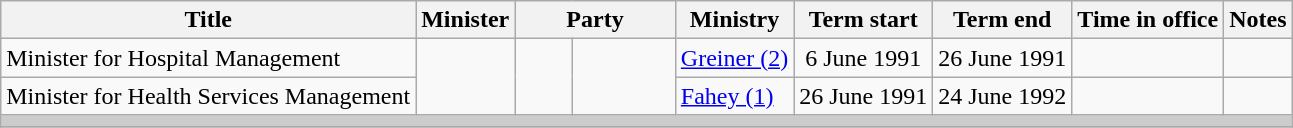<table class="wikitable sortable">
<tr>
<th>Title</th>
<th>Minister</th>
<th colspan=2>Party</th>
<th>Ministry</th>
<th>Term start</th>
<th>Term end</th>
<th>Time in office</th>
<th class="unsortable">Notes</th>
</tr>
<tr>
<td>Minister for Hospital Management</td>
<td rowspan=2></td>
<td rowspan=2 > </td>
<td rowspan=2 width=8%></td>
<td><a href='#'>Greiner (2)</a></td>
<td align=center>6 June 1991</td>
<td align=center>26 June 1991</td>
<td align=right></td>
<td></td>
</tr>
<tr>
<td>Minister for Health Services Management</td>
<td><a href='#'>Fahey (1)</a></td>
<td align=center>26 June 1991</td>
<td align=center>24 June 1992</td>
<td align=right></td>
<td></td>
</tr>
<tr>
<th colspan=9 style="background: #cccccc;"></th>
</tr>
<tr>
</tr>
</table>
